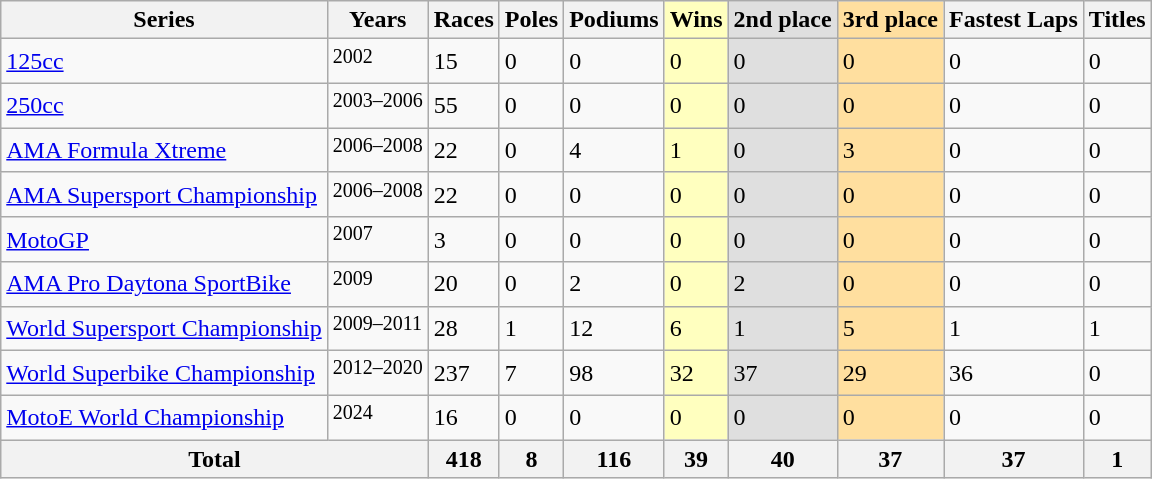<table class="wikitable">
<tr>
<th>Series</th>
<th>Years</th>
<th>Races</th>
<th>Poles</th>
<th>Podiums</th>
<td style="background:#ffffbf;"><strong>Wins</strong></td>
<td style="background:#DFDFDF;"><strong>2nd place</strong></td>
<td style="background:#FFDF9F;"><strong>3rd place</strong></td>
<th>Fastest Laps</th>
<th>Titles</th>
</tr>
<tr>
<td><a href='#'>125cc</a></td>
<td><sup>2002</sup></td>
<td>15</td>
<td>0</td>
<td>0</td>
<td style="background:#ffffbf;">0</td>
<td style="background:#DFDFDF;">0</td>
<td style="background:#FFDF9F;">0</td>
<td>0</td>
<td>0</td>
</tr>
<tr>
<td><a href='#'>250cc</a></td>
<td><sup>2003–2006</sup></td>
<td>55</td>
<td>0</td>
<td>0</td>
<td style="background:#ffffbf;">0</td>
<td style="background:#DFDFDF;">0</td>
<td style="background:#FFDF9F;">0</td>
<td>0</td>
<td>0</td>
</tr>
<tr>
<td><a href='#'>AMA Formula Xtreme</a></td>
<td><sup>2006–2008</sup></td>
<td>22</td>
<td>0</td>
<td>4</td>
<td style="background:#ffffbf;">1</td>
<td style="background:#DFDFDF;">0</td>
<td style="background:#FFDF9F;">3</td>
<td>0</td>
<td>0</td>
</tr>
<tr>
<td><a href='#'>AMA Supersport Championship</a></td>
<td><sup>2006–2008</sup></td>
<td>22</td>
<td>0</td>
<td>0</td>
<td style="background:#ffffbf;">0</td>
<td style="background:#DFDFDF;">0</td>
<td style="background:#FFDF9F;">0</td>
<td>0</td>
<td>0</td>
</tr>
<tr>
<td><a href='#'>MotoGP</a></td>
<td><sup>2007</sup></td>
<td>3</td>
<td>0</td>
<td>0</td>
<td style="background:#ffffbf;">0</td>
<td style="background:#DFDFDF;">0</td>
<td style="background:#FFDF9F;">0</td>
<td>0</td>
<td>0</td>
</tr>
<tr>
<td><a href='#'>AMA Pro Daytona SportBike</a></td>
<td><sup>2009</sup></td>
<td>20</td>
<td>0</td>
<td>2</td>
<td style="background:#ffffbf;">0</td>
<td style="background:#DFDFDF;">2</td>
<td style="background:#FFDF9F;">0</td>
<td>0</td>
<td>0</td>
</tr>
<tr>
<td><a href='#'>World Supersport Championship</a></td>
<td><sup>2009–2011</sup></td>
<td>28</td>
<td>1</td>
<td>12</td>
<td style="background:#ffffbf;">6</td>
<td style="background:#DFDFDF;">1</td>
<td style="background:#FFDF9F;">5</td>
<td>1</td>
<td>1</td>
</tr>
<tr>
<td><a href='#'>World Superbike Championship</a></td>
<td><sup>2012–2020</sup></td>
<td>237</td>
<td>7</td>
<td>98</td>
<td style="background:#ffffbf;">32</td>
<td style="background:#DFDFDF;">37</td>
<td style="background:#FFDF9F;">29</td>
<td>36</td>
<td>0</td>
</tr>
<tr>
<td><a href='#'>MotoE World Championship</a></td>
<td><sup>2024</sup></td>
<td>16</td>
<td>0</td>
<td>0</td>
<td style="background:#ffffbf;">0</td>
<td style="background:#DFDFDF;">0</td>
<td style="background:#FFDF9F;">0</td>
<td>0</td>
<td>0</td>
</tr>
<tr>
<th colspan=2>Total</th>
<th>418</th>
<th>8</th>
<th>116</th>
<th>39</th>
<th>40</th>
<th>37</th>
<th>37</th>
<th>1</th>
</tr>
</table>
